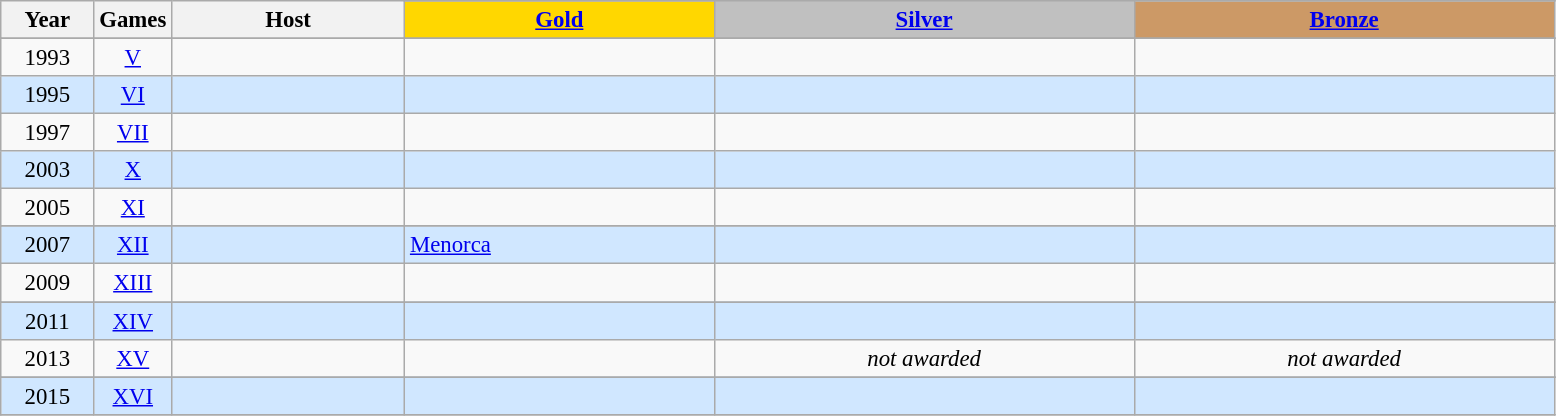<table class="wikitable" style="text-align: center; font-size:95%;">
<tr>
<th rowspan="2" style="width:6%;">Year</th>
<th rowspan="2" style="width:5%;">Games</th>
<th rowspan="2" style="width:15%;">Host</th>
</tr>
<tr>
<th style="background-color: gold"><a href='#'>Gold</a></th>
<th style="background-color: silver"><a href='#'>Silver</a></th>
<th style="background-color: #CC9966"><a href='#'>Bronze</a></th>
</tr>
<tr>
</tr>
<tr>
<td>1993</td>
<td align=center><a href='#'>V</a></td>
<td align="left"></td>
<td align= "left"></td>
<td align="left"></td>
<td align= "left"></td>
</tr>
<tr style="text-align:center; background:#d0e7ff;">
<td>1995</td>
<td align=center><a href='#'>VI</a></td>
<td align="left"></td>
<td align= "left"></td>
<td align="left"></td>
<td align= "left"></td>
</tr>
<tr>
<td>1997</td>
<td align=center><a href='#'>VII</a></td>
<td align= "left"></td>
<td align= "left"></td>
<td align= "left"></td>
<td align= "left"></td>
</tr>
<tr style="text-align:center; background:#d0e7ff;">
<td>2003</td>
<td align=center><a href='#'>X</a></td>
<td align= "left"></td>
<td align="left"></td>
<td align="left"></td>
<td align="left"> <br> </td>
</tr>
<tr>
<td>2005</td>
<td align=center><a href='#'>XI</a></td>
<td align="left"></td>
<td align="left"></td>
<td align="left"></td>
<td></td>
</tr>
<tr>
</tr>
<tr style="text-align:center; background:#d0e7ff;">
<td>2007</td>
<td align=center><a href='#'>XII</a></td>
<td align= "left"></td>
<td align= "left"> <a href='#'>Menorca</a></td>
<td align= "left"></td>
<td></td>
</tr>
<tr>
<td>2009</td>
<td align=center><a href='#'>XIII</a></td>
<td align= "left"></td>
<td align= "left"></td>
<td align= "left"></td>
<td></td>
</tr>
<tr>
</tr>
<tr style="text-align:center; background:#d0e7ff;">
<td>2011</td>
<td align=center><a href='#'>XIV</a></td>
<td align= "left"></td>
<td align= "left"></td>
<td align= "left"></td>
<td align= "left"></td>
</tr>
<tr>
<td>2013</td>
<td align=center><a href='#'>XV</a></td>
<td align= "left"></td>
<td align= "left"></td>
<td><em>not awarded</em></td>
<td><em>not awarded</em></td>
</tr>
<tr>
</tr>
<tr style="text-align:center; background:#d0e7ff;">
<td>2015</td>
<td align=center><a href='#'>XVI</a></td>
<td align= "left"></td>
<td align= "left"></td>
<td align= "left"></td>
<td align= "left"></td>
</tr>
<tr>
</tr>
</table>
